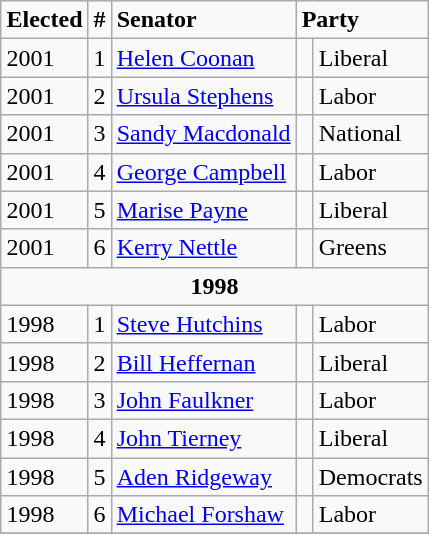<table class="wikitable" style="float:right">
<tr>
<td><strong>Elected</strong></td>
<td><strong>#</strong></td>
<td><strong>Senator</strong></td>
<td colspan="2"><strong>Party</strong></td>
</tr>
<tr>
<td>2001</td>
<td>1</td>
<td><a href='#'>Helen Coonan</a></td>
<td> </td>
<td>Liberal</td>
</tr>
<tr>
<td>2001</td>
<td>2</td>
<td><a href='#'>Ursula Stephens</a></td>
<td> </td>
<td>Labor</td>
</tr>
<tr>
<td>2001</td>
<td>3</td>
<td><a href='#'>Sandy Macdonald</a></td>
<td> </td>
<td>National</td>
</tr>
<tr>
<td>2001</td>
<td>4</td>
<td><a href='#'>George Campbell</a></td>
<td> </td>
<td>Labor</td>
</tr>
<tr>
<td>2001</td>
<td>5</td>
<td><a href='#'>Marise Payne</a></td>
<td> </td>
<td>Liberal</td>
</tr>
<tr>
<td>2001</td>
<td>6</td>
<td><a href='#'>Kerry Nettle</a></td>
<td> </td>
<td>Greens</td>
</tr>
<tr>
<td align=center colspan="5"><strong>1998</strong></td>
</tr>
<tr>
<td>1998</td>
<td>1</td>
<td><a href='#'>Steve Hutchins</a></td>
<td> </td>
<td>Labor</td>
</tr>
<tr>
<td>1998</td>
<td>2</td>
<td><a href='#'>Bill Heffernan</a></td>
<td> </td>
<td>Liberal</td>
</tr>
<tr>
<td>1998</td>
<td>3</td>
<td><a href='#'>John Faulkner</a></td>
<td> </td>
<td>Labor</td>
</tr>
<tr>
<td>1998</td>
<td>4</td>
<td><a href='#'>John Tierney</a></td>
<td> </td>
<td>Liberal</td>
</tr>
<tr>
<td>1998</td>
<td>5</td>
<td><a href='#'>Aden Ridgeway</a></td>
<td> </td>
<td>Democrats</td>
</tr>
<tr>
<td>1998</td>
<td>6</td>
<td><a href='#'>Michael Forshaw</a></td>
<td> </td>
<td>Labor</td>
</tr>
<tr>
</tr>
</table>
